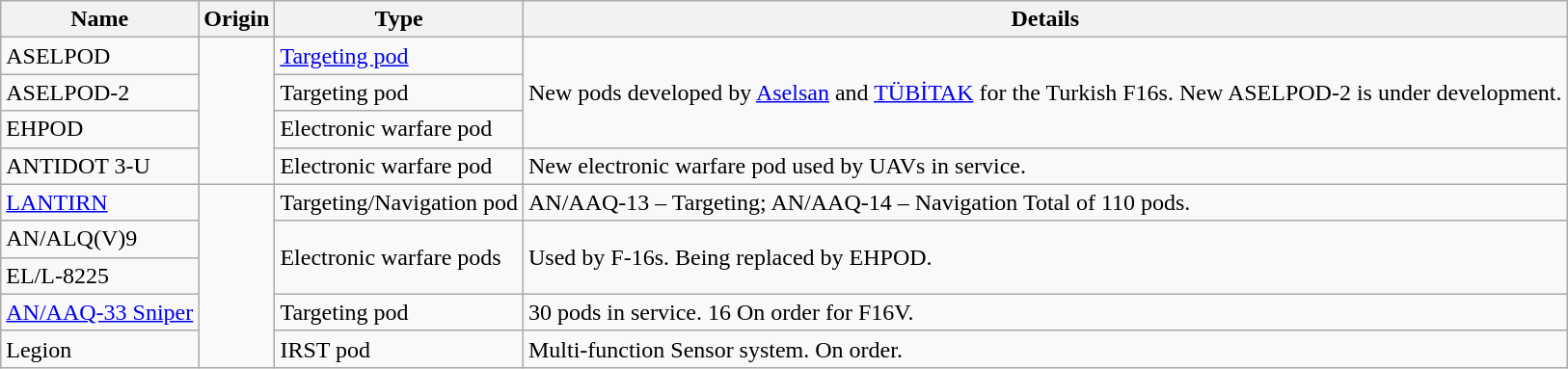<table class="wikitable">
<tr>
<th>Name</th>
<th>Origin</th>
<th>Type</th>
<th>Details</th>
</tr>
<tr>
<td>ASELPOD</td>
<td rowspan="4"></td>
<td><a href='#'>Targeting pod</a></td>
<td rowspan="3">New pods developed by <a href='#'>Aselsan</a> and <a href='#'>TÜBİTAK</a> for the Turkish F16s. New ASELPOD-2 is under development.</td>
</tr>
<tr>
<td>ASELPOD-2</td>
<td>Targeting pod</td>
</tr>
<tr>
<td>EHPOD</td>
<td>Electronic warfare pod</td>
</tr>
<tr>
<td>ANTIDOT 3-U</td>
<td>Electronic warfare pod</td>
<td>New electronic warfare pod used by UAVs in service.</td>
</tr>
<tr>
<td><a href='#'>LANTIRN</a></td>
<td rowspan="5"></td>
<td>Targeting/Navigation pod</td>
<td>AN/AAQ-13 – Targeting; AN/AAQ-14 – Navigation Total of 110 pods.</td>
</tr>
<tr>
<td>AN/ALQ(V)9</td>
<td rowspan="2">Electronic warfare pods</td>
<td rowspan="2">Used by F-16s. Being replaced by EHPOD.</td>
</tr>
<tr>
<td>EL/L-8225</td>
</tr>
<tr>
<td><a href='#'>AN/AAQ-33 Sniper</a></td>
<td>Targeting pod</td>
<td>30 pods in service. 16 On order for F16V.</td>
</tr>
<tr>
<td>Legion</td>
<td>IRST pod</td>
<td>Multi-function Sensor system. On order.</td>
</tr>
</table>
